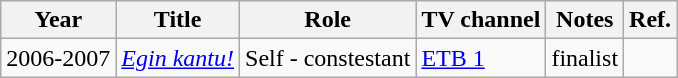<table class="wikitable sortable">
<tr>
<th>Year</th>
<th>Title</th>
<th>Role</th>
<th>TV channel</th>
<th class="unsortable">Notes</th>
<th>Ref.</th>
</tr>
<tr>
<td>2006-2007</td>
<td><em><a href='#'>Egin kantu!</a></em></td>
<td>Self - constestant</td>
<td><a href='#'>ETB 1</a></td>
<td>finalist</td>
<td></td>
</tr>
</table>
